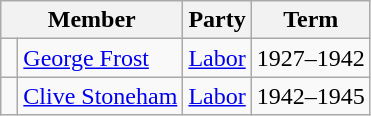<table class="wikitable">
<tr>
<th colspan="2">Member</th>
<th>Party</th>
<th>Term</th>
</tr>
<tr>
<td> </td>
<td><a href='#'>George Frost</a></td>
<td><a href='#'>Labor</a></td>
<td>1927–1942</td>
</tr>
<tr>
<td> </td>
<td><a href='#'>Clive Stoneham</a></td>
<td><a href='#'>Labor</a></td>
<td>1942–1945</td>
</tr>
</table>
